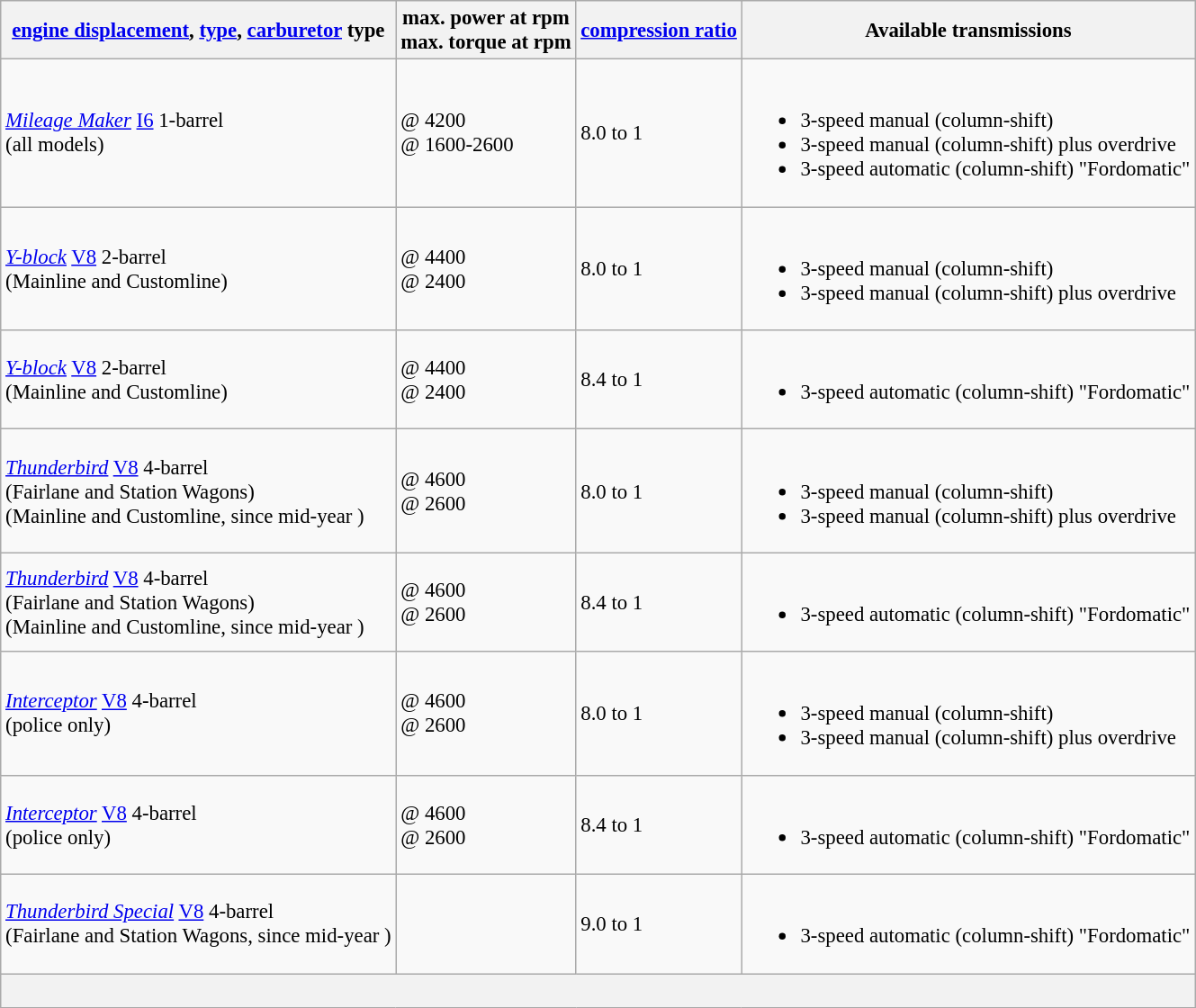<table class="wikitable" style="font-size:95%;">
<tr>
<th><a href='#'>engine displacement</a>, <a href='#'>type</a>, <a href='#'>carburetor</a> type</th>
<th>max. power at rpm<br>max. torque at rpm</th>
<th><a href='#'>compression ratio</a></th>
<th>Available transmissions</th>
</tr>
<tr>
<td> <em><a href='#'>Mileage Maker</a></em> <a href='#'>I6</a> 1-barrel<br>(all models)</td>
<td> @ 4200<br> @ 1600-2600</td>
<td>8.0 to 1</td>
<td><br><ul><li>3-speed manual (column-shift)</li><li>3-speed manual (column-shift) plus overdrive</li><li>3-speed automatic (column-shift) "Fordomatic"</li></ul></td>
</tr>
<tr>
<td> <em><a href='#'>Y-block</a></em> <a href='#'>V8</a> 2-barrel<br>(Mainline and Customline)</td>
<td> @ 4400<br> @ 2400</td>
<td>8.0 to 1</td>
<td><br><ul><li>3-speed manual (column-shift)</li><li>3-speed manual (column-shift) plus overdrive</li></ul></td>
</tr>
<tr>
<td> <em><a href='#'>Y-block</a></em> <a href='#'>V8</a> 2-barrel<br>(Mainline and Customline)</td>
<td> @ 4400<br> @ 2400</td>
<td>8.4 to 1</td>
<td><br><ul><li>3-speed automatic (column-shift) "Fordomatic"</li></ul></td>
</tr>
<tr>
<td> <em><a href='#'>Thunderbird</a></em> <a href='#'>V8</a> 4-barrel<br>(Fairlane and Station Wagons)<br>
(Mainline and Customline, since mid-year )</td>
<td> @ 4600<br> @ 2600</td>
<td>8.0 to 1</td>
<td><br><ul><li>3-speed manual (column-shift)</li><li>3-speed manual (column-shift) plus overdrive</li></ul></td>
</tr>
<tr>
<td> <em><a href='#'>Thunderbird</a></em> <a href='#'>V8</a> 4-barrel<br>(Fairlane and Station Wagons)<br>
(Mainline and Customline, since mid-year )</td>
<td> @ 4600<br> @ 2600</td>
<td>8.4 to 1</td>
<td><br><ul><li>3-speed automatic (column-shift) "Fordomatic"</li></ul></td>
</tr>
<tr>
<td>  <em><a href='#'>Interceptor</a></em> <a href='#'>V8</a> 4-barrel<br>(police only)</td>
<td> @ 4600<br> @ 2600</td>
<td>8.0 to 1</td>
<td><br><ul><li>3-speed manual (column-shift)</li><li>3-speed manual (column-shift) plus overdrive</li></ul></td>
</tr>
<tr>
<td>  <em><a href='#'>Interceptor</a></em> <a href='#'>V8</a> 4-barrel<br>(police only)</td>
<td> @ 4600<br> @ 2600</td>
<td>8.4 to 1</td>
<td><br><ul><li>3-speed automatic (column-shift) "Fordomatic"</li></ul></td>
</tr>
<tr>
<td>  <em><a href='#'>Thunderbird Special</a></em> <a href='#'>V8</a> 4-barrel<br>(Fairlane and Station Wagons, since mid-year )</td>
<td></td>
<td>9.0 to 1</td>
<td><br><ul><li>3-speed automatic (column-shift) "Fordomatic"</li></ul></td>
</tr>
<tr>
<th colspan="4"><br></th>
</tr>
</table>
